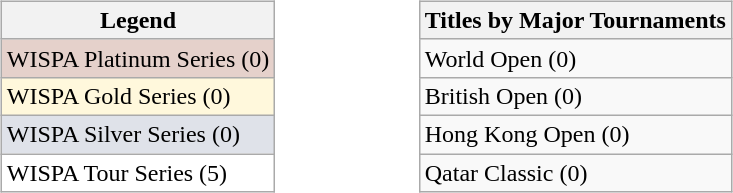<table style="width:43%;">
<tr>
<td valign=top width=35% align=left><br><table class="wikitable">
<tr>
<th>Legend</th>
</tr>
<tr style="background:#e5d1cb;">
<td>WISPA Platinum Series (0)</td>
</tr>
<tr style="background:Cornsilk">
<td>WISPA Gold Series (0)</td>
</tr>
<tr style="background:#dfe2e9;">
<td>WISPA Silver Series (0)</td>
</tr>
<tr style="background:White;">
<td>WISPA Tour Series (5)</td>
</tr>
</table>
</td>
<td valign=top width=33% align=left><br><table class="wikitable">
<tr>
<th>Titles by Major Tournaments</th>
</tr>
<tr>
<td>World Open (0)</td>
</tr>
<tr>
<td>British Open (0)</td>
</tr>
<tr>
<td>Hong Kong Open (0)</td>
</tr>
<tr>
<td>Qatar Classic (0)</td>
</tr>
</table>
</td>
</tr>
</table>
